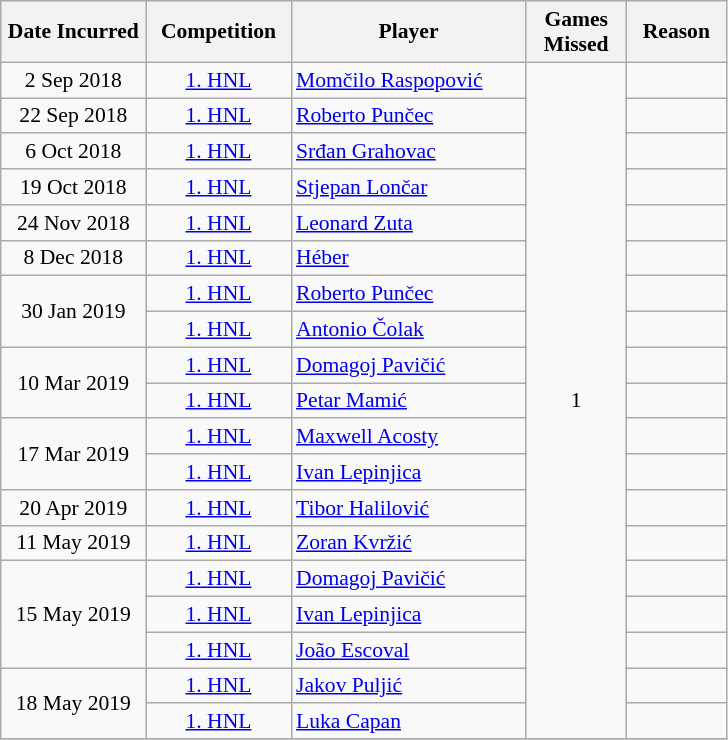<table class="wikitable" style="font-size: 90%; text-align: center;">
<tr>
<th width=90>Date Incurred</th>
<th width=90>Competition</th>
<th width=150>Player</th>
<th width=60>Games Missed</th>
<th width=60>Reason</th>
</tr>
<tr>
<td>2 Sep 2018</td>
<td><a href='#'>1. HNL</a></td>
<td style="text-align:left;"> <a href='#'>Momčilo Raspopović</a></td>
<td rowspan=19>1</td>
<td></td>
</tr>
<tr>
<td>22 Sep 2018</td>
<td><a href='#'>1. HNL</a></td>
<td style="text-align:left;"> <a href='#'>Roberto Punčec</a></td>
<td></td>
</tr>
<tr>
<td>6 Oct 2018</td>
<td><a href='#'>1. HNL</a></td>
<td style="text-align:left;"> <a href='#'>Srđan Grahovac</a></td>
<td>  </td>
</tr>
<tr>
<td>19 Oct 2018</td>
<td><a href='#'>1. HNL</a></td>
<td style="text-align:left;"> <a href='#'>Stjepan Lončar</a></td>
<td></td>
</tr>
<tr>
<td>24 Nov 2018</td>
<td><a href='#'>1. HNL</a></td>
<td style="text-align:left;"> <a href='#'>Leonard Zuta</a></td>
<td>  </td>
</tr>
<tr>
<td>8 Dec 2018</td>
<td><a href='#'>1. HNL</a></td>
<td style="text-align:left;"> <a href='#'>Héber</a></td>
<td>  </td>
</tr>
<tr>
<td rowspan=2>30 Jan 2019</td>
<td><a href='#'>1. HNL</a></td>
<td style="text-align:left;"> <a href='#'>Roberto Punčec</a></td>
<td>  </td>
</tr>
<tr>
<td><a href='#'>1. HNL</a></td>
<td style="text-align:left;"> <a href='#'>Antonio Čolak</a></td>
<td>  </td>
</tr>
<tr>
<td rowspan=2>10 Mar 2019</td>
<td><a href='#'>1. HNL</a></td>
<td style="text-align:left;"> <a href='#'>Domagoj Pavičić</a></td>
<td>  </td>
</tr>
<tr>
<td><a href='#'>1. HNL</a></td>
<td style="text-align:left;"> <a href='#'>Petar Mamić</a></td>
<td>  </td>
</tr>
<tr>
<td rowspan=2>17 Mar 2019</td>
<td><a href='#'>1. HNL</a></td>
<td style="text-align:left;"> <a href='#'>Maxwell Acosty</a></td>
<td>  </td>
</tr>
<tr>
<td><a href='#'>1. HNL</a></td>
<td style="text-align:left;"> <a href='#'>Ivan Lepinjica</a></td>
<td>  </td>
</tr>
<tr>
<td>20 Apr 2019</td>
<td><a href='#'>1. HNL</a></td>
<td style="text-align:left;"> <a href='#'>Tibor Halilović</a></td>
<td>  </td>
</tr>
<tr>
<td>11 May 2019</td>
<td><a href='#'>1. HNL</a></td>
<td style="text-align:left;"> <a href='#'>Zoran Kvržić</a></td>
<td>  </td>
</tr>
<tr>
<td rowspan=3>15 May 2019</td>
<td><a href='#'>1. HNL</a></td>
<td style="text-align:left;"> <a href='#'>Domagoj Pavičić</a></td>
<td></td>
</tr>
<tr>
<td><a href='#'>1. HNL</a></td>
<td style="text-align:left;"> <a href='#'>Ivan Lepinjica</a></td>
<td>  </td>
</tr>
<tr>
<td><a href='#'>1. HNL</a></td>
<td style="text-align:left;"> <a href='#'>João Escoval</a></td>
<td>  </td>
</tr>
<tr>
<td rowspan=2>18 May 2019</td>
<td><a href='#'>1. HNL</a></td>
<td style="text-align:left;"> <a href='#'>Jakov Puljić</a></td>
<td>  </td>
</tr>
<tr>
<td><a href='#'>1. HNL</a></td>
<td style="text-align:left;"> <a href='#'>Luka Capan</a></td>
<td>  </td>
</tr>
<tr>
</tr>
</table>
